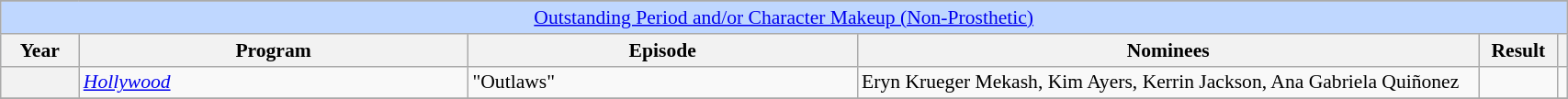<table class="wikitable plainrowheaders" style="font-size: 90%" width=90%>
<tr>
</tr>
<tr ---- bgcolor="#bfd7ff">
<td colspan=6 align=center><a href='#'>Outstanding Period and/or Character Makeup (Non-Prosthetic)</a></td>
</tr>
<tr ---- bgcolor="#ebf5ff">
<th width="5%">Year</th>
<th width="25%">Program</th>
<th width="25%">Episode</th>
<th width="40%">Nominees</th>
<th width="13%">Result</th>
<th width="5%"></th>
</tr>
<tr>
<th scope=row></th>
<td><em><a href='#'>Hollywood</a></em></td>
<td>"Outlaws"</td>
<td>Eryn Krueger Mekash, Kim Ayers, Kerrin Jackson, Ana Gabriela Quiñonez</td>
<td></td>
<td></td>
</tr>
<tr>
</tr>
</table>
